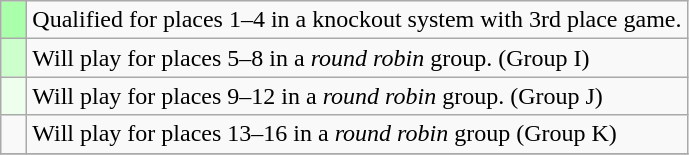<table class="wikitable">
<tr>
<td width=10px bgcolor=#aaffaa></td>
<td>Qualified for places 1–4 in a knockout system with 3rd place game.</td>
</tr>
<tr>
<td width=10px bgcolor=#ccffcc></td>
<td>Will play for places 5–8 in a <em>round robin</em> group. (Group I)</td>
</tr>
<tr>
<td width=10px bgcolor=#eeffee></td>
<td>Will play for places 9–12 in a <em>round robin</em> group. (Group J)</td>
</tr>
<tr>
<td width=10px></td>
<td>Will play for places 13–16 in a <em>round robin</em> group (Group K)</td>
</tr>
<tr>
</tr>
</table>
